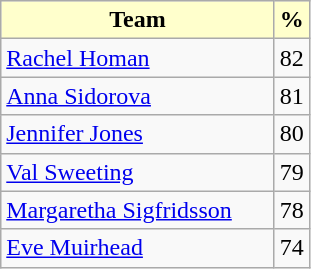<table class="wikitable">
<tr>
<th style="background: #ffffcc; width:175px;">Team</th>
<th style="background: #ffffcc;">%</th>
</tr>
<tr>
<td> <a href='#'>Rachel Homan</a></td>
<td>82</td>
</tr>
<tr>
<td> <a href='#'>Anna Sidorova</a></td>
<td>81</td>
</tr>
<tr>
<td> <a href='#'>Jennifer Jones</a></td>
<td>80</td>
</tr>
<tr>
<td> <a href='#'>Val Sweeting</a></td>
<td>79</td>
</tr>
<tr>
<td> <a href='#'>Margaretha Sigfridsson</a></td>
<td>78</td>
</tr>
<tr>
<td> <a href='#'>Eve Muirhead</a></td>
<td>74</td>
</tr>
</table>
